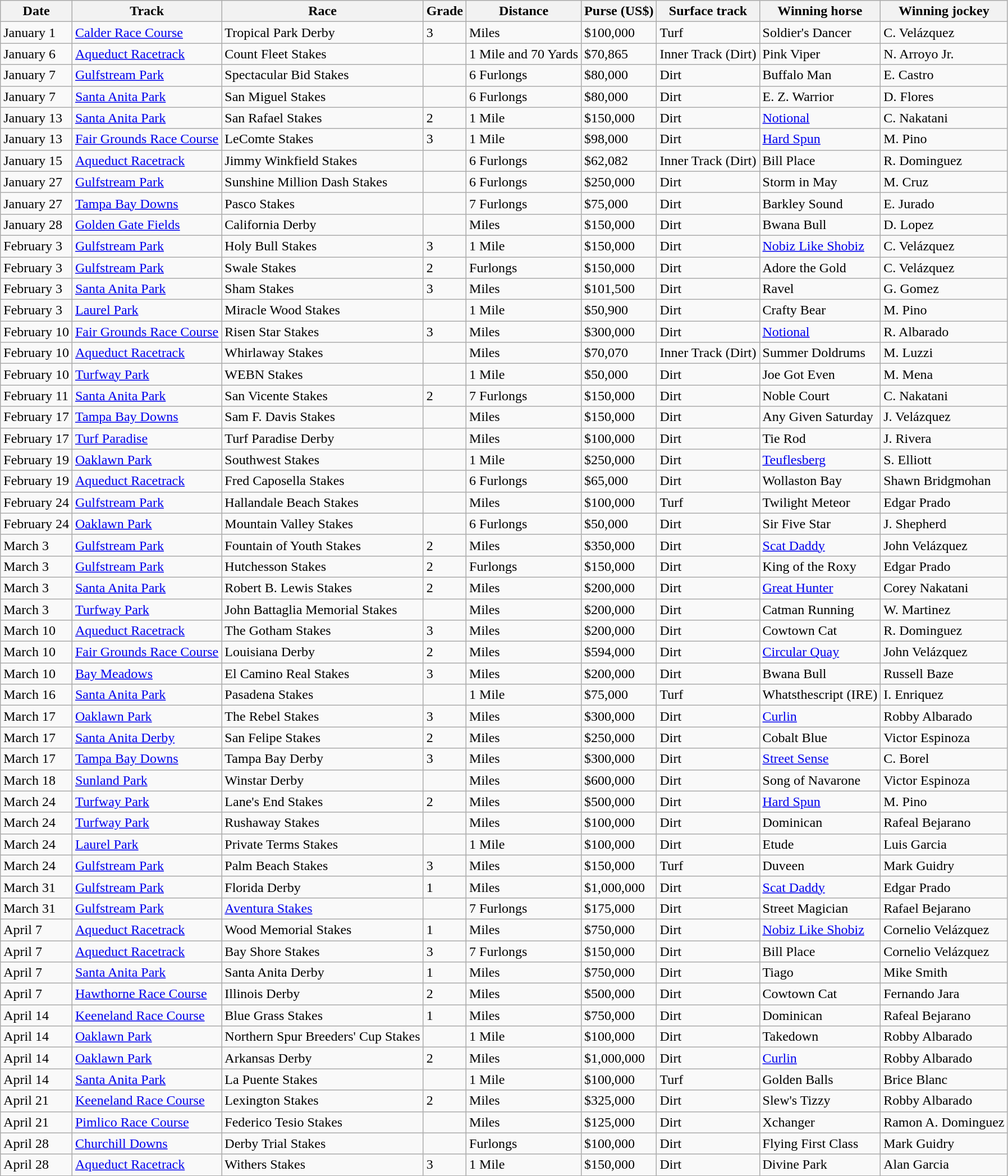<table class="wikitable">
<tr>
<th>Date</th>
<th>Track</th>
<th>Race</th>
<th>Grade</th>
<th>Distance</th>
<th>Purse (US$)</th>
<th>Surface track</th>
<th>Winning horse</th>
<th>Winning jockey</th>
</tr>
<tr>
<td>January 1</td>
<td><a href='#'>Calder Race Course</a></td>
<td>Tropical Park Derby</td>
<td>3</td>
<td> Miles</td>
<td>$100,000</td>
<td>Turf</td>
<td>Soldier's Dancer</td>
<td>C. Velázquez</td>
</tr>
<tr>
<td>January 6</td>
<td><a href='#'>Aqueduct Racetrack</a></td>
<td>Count Fleet Stakes</td>
<td></td>
<td>1 Mile and 70 Yards</td>
<td>$70,865</td>
<td>Inner Track (Dirt)</td>
<td>Pink Viper</td>
<td>N. Arroyo Jr.</td>
</tr>
<tr>
<td>January 7</td>
<td><a href='#'>Gulfstream Park</a></td>
<td>Spectacular Bid Stakes</td>
<td></td>
<td>6 Furlongs</td>
<td>$80,000</td>
<td>Dirt</td>
<td>Buffalo Man</td>
<td>E. Castro</td>
</tr>
<tr>
<td>January 7</td>
<td><a href='#'>Santa Anita Park</a></td>
<td>San Miguel Stakes</td>
<td></td>
<td>6 Furlongs</td>
<td>$80,000</td>
<td>Dirt</td>
<td>E. Z. Warrior</td>
<td>D. Flores</td>
</tr>
<tr>
<td>January 13</td>
<td><a href='#'>Santa Anita Park</a></td>
<td>San Rafael Stakes</td>
<td>2</td>
<td>1 Mile</td>
<td>$150,000</td>
<td>Dirt</td>
<td><a href='#'>Notional</a></td>
<td>C. Nakatani</td>
</tr>
<tr>
<td>January 13</td>
<td><a href='#'>Fair Grounds Race Course</a></td>
<td>LeComte Stakes</td>
<td>3</td>
<td>1 Mile</td>
<td>$98,000</td>
<td>Dirt</td>
<td><a href='#'>Hard Spun</a></td>
<td>M. Pino</td>
</tr>
<tr>
<td>January 15</td>
<td><a href='#'>Aqueduct Racetrack</a></td>
<td>Jimmy Winkfield Stakes</td>
<td></td>
<td>6 Furlongs</td>
<td>$62,082</td>
<td>Inner Track (Dirt)</td>
<td>Bill Place</td>
<td>R. Dominguez</td>
</tr>
<tr>
<td>January 27</td>
<td><a href='#'>Gulfstream Park</a></td>
<td>Sunshine Million Dash Stakes</td>
<td></td>
<td>6 Furlongs</td>
<td>$250,000</td>
<td>Dirt</td>
<td>Storm in May</td>
<td>M. Cruz</td>
</tr>
<tr>
<td>January 27</td>
<td><a href='#'>Tampa Bay Downs</a></td>
<td>Pasco Stakes</td>
<td></td>
<td>7 Furlongs</td>
<td>$75,000</td>
<td>Dirt</td>
<td>Barkley Sound</td>
<td>E. Jurado</td>
</tr>
<tr>
<td>January 28</td>
<td><a href='#'>Golden Gate Fields</a></td>
<td>California Derby</td>
<td></td>
<td> Miles</td>
<td>$150,000</td>
<td>Dirt</td>
<td>Bwana Bull</td>
<td>D. Lopez</td>
</tr>
<tr>
<td>February 3</td>
<td><a href='#'>Gulfstream Park</a></td>
<td>Holy Bull Stakes</td>
<td>3</td>
<td>1 Mile</td>
<td>$150,000</td>
<td>Dirt</td>
<td><a href='#'>Nobiz Like Shobiz</a></td>
<td>C. Velázquez</td>
</tr>
<tr>
<td>February 3</td>
<td><a href='#'>Gulfstream Park</a></td>
<td>Swale Stakes</td>
<td>2</td>
<td> Furlongs</td>
<td>$150,000</td>
<td>Dirt</td>
<td>Adore the Gold</td>
<td>C. Velázquez</td>
</tr>
<tr>
<td>February 3</td>
<td><a href='#'>Santa Anita Park</a></td>
<td>Sham Stakes</td>
<td>3</td>
<td> Miles</td>
<td>$101,500</td>
<td>Dirt</td>
<td>Ravel</td>
<td>G. Gomez</td>
</tr>
<tr>
<td>February 3</td>
<td><a href='#'>Laurel Park</a></td>
<td>Miracle Wood Stakes</td>
<td></td>
<td>1 Mile</td>
<td>$50,900</td>
<td>Dirt</td>
<td>Crafty Bear</td>
<td>M. Pino</td>
</tr>
<tr>
<td>February 10</td>
<td><a href='#'>Fair Grounds Race Course</a></td>
<td>Risen Star Stakes</td>
<td>3</td>
<td> Miles</td>
<td>$300,000</td>
<td>Dirt</td>
<td><a href='#'>Notional</a></td>
<td>R. Albarado</td>
</tr>
<tr>
<td>February 10</td>
<td><a href='#'>Aqueduct Racetrack</a></td>
<td>Whirlaway Stakes</td>
<td></td>
<td> Miles</td>
<td>$70,070</td>
<td>Inner Track (Dirt)</td>
<td>Summer Doldrums</td>
<td>M. Luzzi</td>
</tr>
<tr>
<td>February 10</td>
<td><a href='#'>Turfway Park</a></td>
<td>WEBN Stakes</td>
<td></td>
<td>1 Mile</td>
<td>$50,000</td>
<td>Dirt</td>
<td>Joe Got Even</td>
<td>M. Mena</td>
</tr>
<tr>
<td>February 11</td>
<td><a href='#'>Santa Anita Park</a></td>
<td>San Vicente Stakes</td>
<td>2</td>
<td>7 Furlongs</td>
<td>$150,000</td>
<td>Dirt</td>
<td>Noble Court</td>
<td>C. Nakatani</td>
</tr>
<tr>
<td>February 17</td>
<td><a href='#'>Tampa Bay Downs</a></td>
<td>Sam F. Davis Stakes</td>
<td></td>
<td> Miles</td>
<td>$150,000</td>
<td>Dirt</td>
<td>Any Given Saturday</td>
<td>J. Velázquez</td>
</tr>
<tr>
<td>February 17</td>
<td><a href='#'>Turf Paradise</a></td>
<td>Turf Paradise Derby</td>
<td></td>
<td> Miles</td>
<td>$100,000</td>
<td>Dirt</td>
<td>Tie Rod</td>
<td>J. Rivera</td>
</tr>
<tr>
<td>February 19</td>
<td><a href='#'>Oaklawn Park</a></td>
<td>Southwest Stakes</td>
<td></td>
<td>1 Mile</td>
<td>$250,000</td>
<td>Dirt</td>
<td><a href='#'>Teuflesberg</a></td>
<td>S. Elliott</td>
</tr>
<tr>
<td>February 19</td>
<td><a href='#'>Aqueduct Racetrack</a></td>
<td>Fred Caposella Stakes</td>
<td></td>
<td>6 Furlongs</td>
<td>$65,000</td>
<td>Dirt</td>
<td>Wollaston Bay</td>
<td>Shawn Bridgmohan</td>
</tr>
<tr>
<td>February 24</td>
<td><a href='#'>Gulfstream Park</a></td>
<td>Hallandale Beach Stakes</td>
<td></td>
<td> Miles</td>
<td>$100,000</td>
<td>Turf</td>
<td>Twilight Meteor</td>
<td>Edgar Prado</td>
</tr>
<tr>
<td>February 24</td>
<td><a href='#'>Oaklawn Park</a></td>
<td>Mountain Valley Stakes</td>
<td></td>
<td>6 Furlongs</td>
<td>$50,000</td>
<td>Dirt</td>
<td>Sir Five Star</td>
<td>J. Shepherd</td>
</tr>
<tr>
<td>March 3</td>
<td><a href='#'>Gulfstream Park</a></td>
<td>Fountain of Youth Stakes</td>
<td>2</td>
<td> Miles</td>
<td>$350,000</td>
<td>Dirt</td>
<td><a href='#'>Scat Daddy</a></td>
<td>John Velázquez</td>
</tr>
<tr>
<td>March 3</td>
<td><a href='#'>Gulfstream Park</a></td>
<td>Hutchesson Stakes</td>
<td>2</td>
<td> Furlongs</td>
<td>$150,000</td>
<td>Dirt</td>
<td>King of the Roxy</td>
<td>Edgar Prado</td>
</tr>
<tr>
<td>March 3</td>
<td><a href='#'>Santa Anita Park</a></td>
<td>Robert B. Lewis Stakes</td>
<td>2</td>
<td> Miles</td>
<td>$200,000</td>
<td>Dirt</td>
<td><a href='#'>Great Hunter</a></td>
<td>Corey Nakatani</td>
</tr>
<tr>
<td>March 3</td>
<td><a href='#'>Turfway Park</a></td>
<td>John Battaglia Memorial Stakes</td>
<td></td>
<td> Miles</td>
<td>$200,000</td>
<td>Dirt</td>
<td>Catman Running</td>
<td>W. Martinez</td>
</tr>
<tr>
<td>March 10</td>
<td><a href='#'>Aqueduct Racetrack</a></td>
<td>The Gotham Stakes</td>
<td>3</td>
<td> Miles</td>
<td>$200,000</td>
<td>Dirt</td>
<td>Cowtown Cat</td>
<td>R. Dominguez</td>
</tr>
<tr>
<td>March 10</td>
<td><a href='#'>Fair Grounds Race Course</a></td>
<td>Louisiana Derby</td>
<td>2</td>
<td> Miles</td>
<td>$594,000</td>
<td>Dirt</td>
<td><a href='#'>Circular Quay</a></td>
<td>John Velázquez</td>
</tr>
<tr>
<td>March 10</td>
<td><a href='#'>Bay Meadows</a></td>
<td>El Camino Real Stakes</td>
<td>3</td>
<td> Miles</td>
<td>$200,000</td>
<td>Dirt</td>
<td>Bwana Bull</td>
<td>Russell Baze</td>
</tr>
<tr>
<td>March 16</td>
<td><a href='#'>Santa Anita Park</a></td>
<td>Pasadena Stakes</td>
<td></td>
<td>1 Mile</td>
<td>$75,000</td>
<td>Turf</td>
<td>Whatsthescript (IRE)</td>
<td>I. Enriquez</td>
</tr>
<tr>
<td>March 17</td>
<td><a href='#'>Oaklawn Park</a></td>
<td>The Rebel Stakes</td>
<td>3</td>
<td> Miles</td>
<td>$300,000</td>
<td>Dirt</td>
<td><a href='#'>Curlin</a></td>
<td>Robby Albarado</td>
</tr>
<tr>
<td>March 17</td>
<td><a href='#'>Santa Anita Derby</a></td>
<td>San Felipe Stakes</td>
<td>2</td>
<td> Miles</td>
<td>$250,000</td>
<td>Dirt</td>
<td>Cobalt Blue</td>
<td>Victor Espinoza</td>
</tr>
<tr>
<td>March 17</td>
<td><a href='#'>Tampa Bay Downs</a></td>
<td>Tampa Bay Derby</td>
<td>3</td>
<td> Miles</td>
<td>$300,000</td>
<td>Dirt</td>
<td><a href='#'>Street Sense</a></td>
<td>C. Borel</td>
</tr>
<tr>
<td>March 18</td>
<td><a href='#'>Sunland Park</a></td>
<td>Winstar Derby</td>
<td></td>
<td> Miles</td>
<td>$600,000</td>
<td>Dirt</td>
<td>Song of Navarone</td>
<td>Victor Espinoza</td>
</tr>
<tr>
<td>March 24</td>
<td><a href='#'>Turfway Park</a></td>
<td>Lane's End Stakes</td>
<td>2</td>
<td> Miles</td>
<td>$500,000</td>
<td>Dirt</td>
<td><a href='#'>Hard Spun</a></td>
<td>M. Pino</td>
</tr>
<tr>
<td>March 24</td>
<td><a href='#'>Turfway Park</a></td>
<td>Rushaway Stakes</td>
<td></td>
<td> Miles</td>
<td>$100,000</td>
<td>Dirt</td>
<td>Dominican</td>
<td>Rafeal Bejarano</td>
</tr>
<tr>
<td>March 24</td>
<td><a href='#'>Laurel Park</a></td>
<td>Private Terms Stakes</td>
<td></td>
<td>1 Mile</td>
<td>$100,000</td>
<td>Dirt</td>
<td>Etude</td>
<td>Luis Garcia</td>
</tr>
<tr>
<td>March 24</td>
<td><a href='#'>Gulfstream Park</a></td>
<td>Palm Beach Stakes</td>
<td>3</td>
<td> Miles</td>
<td>$150,000</td>
<td>Turf</td>
<td>Duveen</td>
<td>Mark Guidry</td>
</tr>
<tr>
<td>March 31</td>
<td><a href='#'>Gulfstream Park</a></td>
<td>Florida Derby</td>
<td>1</td>
<td> Miles</td>
<td>$1,000,000</td>
<td>Dirt</td>
<td><a href='#'>Scat Daddy</a></td>
<td>Edgar Prado</td>
</tr>
<tr>
<td>March 31</td>
<td><a href='#'>Gulfstream Park</a></td>
<td><a href='#'>Aventura Stakes</a></td>
<td></td>
<td>7 Furlongs</td>
<td>$175,000</td>
<td>Dirt</td>
<td>Street Magician</td>
<td>Rafael Bejarano</td>
</tr>
<tr>
<td>April 7</td>
<td><a href='#'>Aqueduct Racetrack</a></td>
<td>Wood Memorial Stakes</td>
<td>1</td>
<td> Miles</td>
<td>$750,000</td>
<td>Dirt</td>
<td><a href='#'>Nobiz Like Shobiz</a></td>
<td>Cornelio Velázquez</td>
</tr>
<tr>
<td>April 7</td>
<td><a href='#'>Aqueduct Racetrack</a></td>
<td>Bay Shore Stakes</td>
<td>3</td>
<td>7 Furlongs</td>
<td>$150,000</td>
<td>Dirt</td>
<td>Bill Place</td>
<td>Cornelio Velázquez</td>
</tr>
<tr>
<td>April 7</td>
<td><a href='#'>Santa Anita Park</a></td>
<td>Santa Anita Derby</td>
<td>1</td>
<td> Miles</td>
<td>$750,000</td>
<td>Dirt</td>
<td>Tiago</td>
<td>Mike Smith</td>
</tr>
<tr>
<td>April 7</td>
<td><a href='#'>Hawthorne Race Course</a></td>
<td>Illinois Derby</td>
<td>2</td>
<td> Miles</td>
<td>$500,000</td>
<td>Dirt</td>
<td>Cowtown Cat</td>
<td>Fernando Jara</td>
</tr>
<tr>
<td>April 14</td>
<td><a href='#'>Keeneland Race Course</a></td>
<td>Blue Grass Stakes</td>
<td>1</td>
<td> Miles</td>
<td>$750,000</td>
<td>Dirt</td>
<td>Dominican</td>
<td>Rafeal Bejarano</td>
</tr>
<tr>
<td>April 14</td>
<td><a href='#'>Oaklawn Park</a></td>
<td>Northern Spur Breeders' Cup Stakes</td>
<td></td>
<td>1 Mile</td>
<td>$100,000</td>
<td>Dirt</td>
<td>Takedown</td>
<td>Robby Albarado</td>
</tr>
<tr>
<td>April 14</td>
<td><a href='#'>Oaklawn Park</a></td>
<td>Arkansas Derby</td>
<td>2</td>
<td> Miles</td>
<td>$1,000,000</td>
<td>Dirt</td>
<td><a href='#'>Curlin</a></td>
<td>Robby Albarado</td>
</tr>
<tr>
<td>April 14</td>
<td><a href='#'>Santa Anita Park</a></td>
<td>La Puente Stakes</td>
<td></td>
<td>1 Mile</td>
<td>$100,000</td>
<td>Turf</td>
<td>Golden Balls</td>
<td>Brice Blanc</td>
</tr>
<tr>
<td>April 21</td>
<td><a href='#'>Keeneland Race Course</a></td>
<td>Lexington Stakes</td>
<td>2</td>
<td> Miles</td>
<td>$325,000</td>
<td>Dirt</td>
<td>Slew's Tizzy</td>
<td>Robby Albarado</td>
</tr>
<tr>
<td>April 21</td>
<td><a href='#'>Pimlico Race Course</a></td>
<td>Federico Tesio Stakes</td>
<td></td>
<td> Miles</td>
<td>$125,000</td>
<td>Dirt</td>
<td>Xchanger</td>
<td>Ramon A. Dominguez</td>
</tr>
<tr>
<td>April 28</td>
<td><a href='#'>Churchill Downs</a></td>
<td>Derby Trial Stakes</td>
<td></td>
<td> Furlongs</td>
<td>$100,000</td>
<td>Dirt</td>
<td>Flying First Class</td>
<td>Mark Guidry</td>
</tr>
<tr>
<td>April 28</td>
<td><a href='#'>Aqueduct Racetrack</a></td>
<td>Withers Stakes</td>
<td>3</td>
<td>1 Mile</td>
<td>$150,000</td>
<td>Dirt</td>
<td>Divine Park</td>
<td>Alan Garcia</td>
</tr>
</table>
